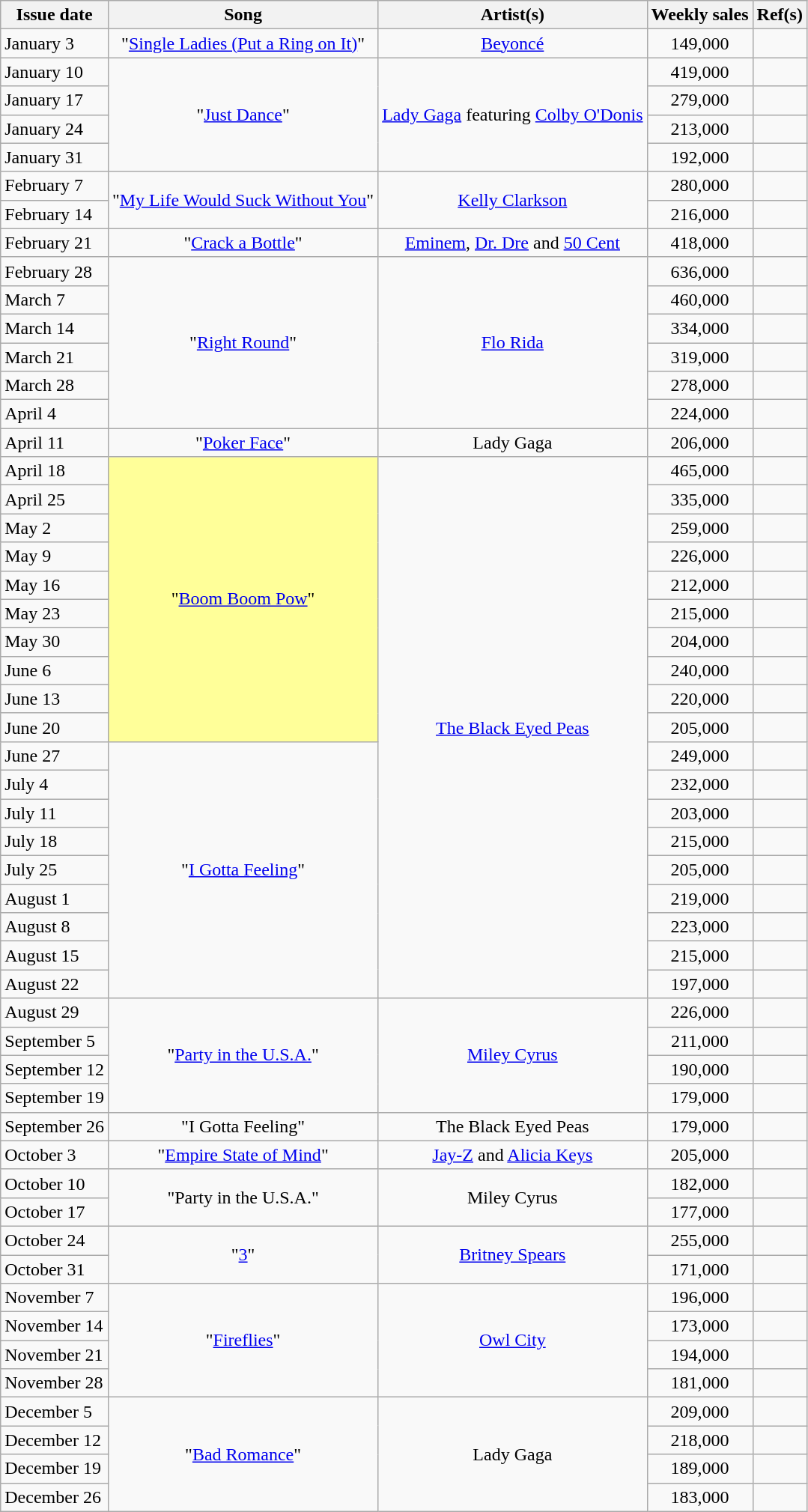<table class="wikitable">
<tr>
<th>Issue date</th>
<th>Song</th>
<th>Artist(s)</th>
<th>Weekly sales</th>
<th>Ref(s)</th>
</tr>
<tr>
<td>January 3</td>
<td style="text-align: center;">"<a href='#'>Single Ladies (Put a Ring on It)</a>"</td>
<td style="text-align: center;"><a href='#'>Beyoncé</a></td>
<td style="text-align: center;">149,000</td>
<td style="text-align: center;"></td>
</tr>
<tr>
<td>January 10</td>
<td style="text-align: center;" rowspan="4">"<a href='#'>Just Dance</a>"</td>
<td style="text-align: center;" rowspan="4"><a href='#'>Lady Gaga</a> featuring <a href='#'>Colby O'Donis</a></td>
<td style="text-align: center;">419,000</td>
<td style="text-align: center;"></td>
</tr>
<tr>
<td>January 17</td>
<td style="text-align: center;">279,000</td>
<td style="text-align: center;"></td>
</tr>
<tr>
<td>January 24</td>
<td style="text-align: center;">213,000</td>
<td style="text-align: center;"></td>
</tr>
<tr>
<td>January 31</td>
<td style="text-align: center;">192,000</td>
<td style="text-align: center;"></td>
</tr>
<tr>
<td>February 7</td>
<td style="text-align: center;" rowspan="2">"<a href='#'>My Life Would Suck Without You</a>"</td>
<td style="text-align: center;" rowspan="2"><a href='#'>Kelly Clarkson</a></td>
<td style="text-align: center;">280,000</td>
<td style="text-align: center;"></td>
</tr>
<tr>
<td>February 14</td>
<td style="text-align: center;">216,000</td>
<td style="text-align: center;"></td>
</tr>
<tr>
<td>February 21</td>
<td style="text-align: center;">"<a href='#'>Crack a Bottle</a>"</td>
<td style="text-align: center;"><a href='#'>Eminem</a>, <a href='#'>Dr. Dre</a> and <a href='#'>50 Cent</a></td>
<td style="text-align: center;">418,000</td>
<td style="text-align: center;"></td>
</tr>
<tr>
<td>February 28</td>
<td style="text-align: center;" rowspan="6">"<a href='#'>Right Round</a>"</td>
<td style="text-align: center;" rowspan="6"><a href='#'>Flo Rida</a></td>
<td style="text-align: center;">636,000</td>
<td style="text-align: center;"></td>
</tr>
<tr>
<td>March 7</td>
<td style="text-align: center;">460,000</td>
<td style="text-align: center;"></td>
</tr>
<tr>
<td>March 14</td>
<td style="text-align: center;">334,000</td>
<td style="text-align: center;"></td>
</tr>
<tr>
<td>March 21</td>
<td style="text-align: center;">319,000</td>
<td style="text-align: center;"></td>
</tr>
<tr>
<td>March 28</td>
<td style="text-align: center;">278,000</td>
<td style="text-align: center;"></td>
</tr>
<tr>
<td>April 4</td>
<td style="text-align: center;">224,000</td>
<td style="text-align: center;"></td>
</tr>
<tr>
<td>April 11</td>
<td style="text-align: center;">"<a href='#'>Poker Face</a>"</td>
<td style="text-align: center;">Lady Gaga</td>
<td style="text-align: center;">206,000</td>
<td style="text-align: center;"></td>
</tr>
<tr>
<td>April 18</td>
<td rowspan="10" bgcolor="#FFFF99" style="text-align: center;">"<a href='#'>Boom Boom Pow</a>" </td>
<td rowspan="19" style="text-align: center;"><a href='#'>The Black Eyed Peas</a></td>
<td style="text-align: center;">465,000</td>
<td style="text-align: center;"></td>
</tr>
<tr>
<td>April 25</td>
<td style="text-align: center;">335,000</td>
<td style="text-align: center;"></td>
</tr>
<tr>
<td>May 2</td>
<td style="text-align: center;">259,000</td>
<td style="text-align: center;"></td>
</tr>
<tr>
<td>May 9</td>
<td style="text-align: center;">226,000</td>
<td style="text-align: center;"></td>
</tr>
<tr>
<td>May 16</td>
<td style="text-align: center;">212,000</td>
<td style="text-align: center;"></td>
</tr>
<tr>
<td>May 23</td>
<td style="text-align: center;">215,000</td>
<td style="text-align: center;"></td>
</tr>
<tr>
<td>May 30</td>
<td style="text-align: center;">204,000</td>
<td style="text-align: center;"></td>
</tr>
<tr>
<td>June 6</td>
<td style="text-align: center;">240,000</td>
<td style="text-align: center;"></td>
</tr>
<tr>
<td>June 13</td>
<td style="text-align: center;">220,000</td>
<td style="text-align: center;"></td>
</tr>
<tr>
<td>June 20</td>
<td style="text-align: center;">205,000</td>
<td style="text-align: center;"></td>
</tr>
<tr>
<td>June 27</td>
<td style="text-align: center;" rowspan="9">"<a href='#'>I Gotta Feeling</a>"</td>
<td style="text-align: center;">249,000</td>
<td style="text-align: center;"></td>
</tr>
<tr>
<td>July 4</td>
<td style="text-align: center;">232,000</td>
<td style="text-align: center;"></td>
</tr>
<tr>
<td>July 11</td>
<td style="text-align: center;">203,000</td>
<td style="text-align: center;"></td>
</tr>
<tr>
<td>July 18</td>
<td style="text-align: center;">215,000</td>
<td style="text-align: center;"></td>
</tr>
<tr>
<td>July 25</td>
<td style="text-align: center;">205,000</td>
<td style="text-align: center;"></td>
</tr>
<tr>
<td>August 1</td>
<td style="text-align: center;">219,000</td>
<td style="text-align: center;"></td>
</tr>
<tr>
<td>August 8</td>
<td style="text-align: center;">223,000</td>
<td style="text-align: center;"></td>
</tr>
<tr>
<td>August 15</td>
<td style="text-align: center;">215,000</td>
<td style="text-align: center;"></td>
</tr>
<tr>
<td>August 22</td>
<td style="text-align: center;">197,000</td>
<td style="text-align: center;"></td>
</tr>
<tr>
<td>August 29</td>
<td style="text-align: center;" rowspan="4">"<a href='#'>Party in the U.S.A.</a>"</td>
<td style="text-align: center;" rowspan="4"><a href='#'>Miley Cyrus</a></td>
<td style="text-align: center;">226,000</td>
<td style="text-align: center;"></td>
</tr>
<tr>
<td>September 5</td>
<td style="text-align: center;">211,000</td>
<td style="text-align: center;"></td>
</tr>
<tr>
<td>September 12</td>
<td style="text-align: center;">190,000</td>
<td style="text-align: center;"></td>
</tr>
<tr>
<td>September 19</td>
<td style="text-align: center;">179,000</td>
<td style="text-align: center;"></td>
</tr>
<tr>
<td>September 26</td>
<td style="text-align: center;">"I Gotta Feeling"</td>
<td style="text-align: center;">The Black Eyed Peas</td>
<td style="text-align: center;">179,000</td>
<td style="text-align: center;"></td>
</tr>
<tr>
<td>October 3</td>
<td style="text-align: center;">"<a href='#'>Empire State of Mind</a>"</td>
<td style="text-align: center;"><a href='#'>Jay-Z</a> and <a href='#'>Alicia Keys</a></td>
<td style="text-align: center;">205,000</td>
<td style="text-align: center;"></td>
</tr>
<tr>
<td>October 10</td>
<td style="text-align: center;" rowspan="2">"Party in the U.S.A."</td>
<td style="text-align: center;" rowspan="2">Miley Cyrus</td>
<td style="text-align: center;">182,000</td>
<td style="text-align: center;"></td>
</tr>
<tr>
<td>October 17</td>
<td style="text-align: center;">177,000</td>
<td style="text-align: center;"></td>
</tr>
<tr>
<td>October 24</td>
<td style="text-align: center;" rowspan="2">"<a href='#'>3</a>"</td>
<td style="text-align: center;" rowspan="2"><a href='#'>Britney Spears</a></td>
<td style="text-align: center;">255,000</td>
<td style="text-align: center;"></td>
</tr>
<tr>
<td>October 31</td>
<td style="text-align: center;">171,000</td>
<td style="text-align: center;"></td>
</tr>
<tr>
<td>November 7</td>
<td style="text-align: center;" rowspan="4">"<a href='#'>Fireflies</a>"</td>
<td style="text-align: center;" rowspan="4"><a href='#'>Owl City</a></td>
<td style="text-align: center;">196,000</td>
<td style="text-align: center;"></td>
</tr>
<tr>
<td>November 14</td>
<td style="text-align: center;">173,000</td>
<td style="text-align: center;"></td>
</tr>
<tr>
<td>November 21</td>
<td style="text-align: center;">194,000</td>
<td style="text-align: center;"></td>
</tr>
<tr>
<td>November 28</td>
<td style="text-align: center;">181,000</td>
<td style="text-align: center;"></td>
</tr>
<tr>
<td>December 5</td>
<td style="text-align: center;" rowspan="4">"<a href='#'>Bad Romance</a>"</td>
<td style="text-align: center;" rowspan="4">Lady Gaga</td>
<td style="text-align: center;">209,000</td>
<td style="text-align: center;"></td>
</tr>
<tr>
<td>December 12</td>
<td style="text-align: center;">218,000</td>
<td style="text-align: center;"></td>
</tr>
<tr>
<td>December 19</td>
<td style="text-align: center;">189,000</td>
<td style="text-align: center;"></td>
</tr>
<tr>
<td>December 26</td>
<td style="text-align: center;">183,000</td>
<td style="text-align: center;"></td>
</tr>
</table>
